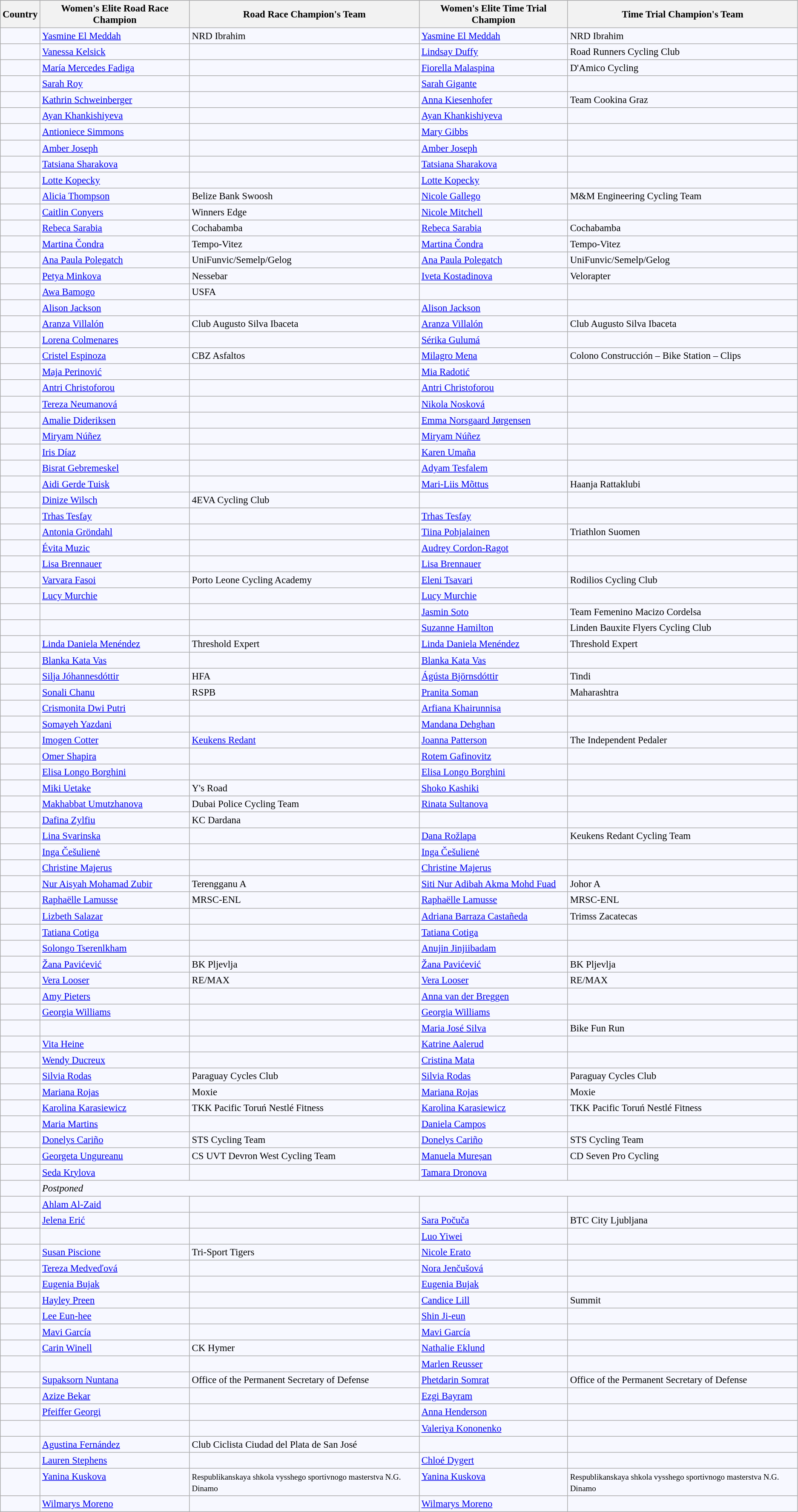<table class="wikitable sortable"  style="background:#f7f8ff; font-size:95%; border:gray solid 1px;">
<tr style="background:#ccc; text-align:center;">
<th>Country</th>
<th>Women's Elite Road Race Champion</th>
<th>Road Race Champion's Team</th>
<th>Women's Elite Time Trial Champion</th>
<th>Time Trial Champion's Team</th>
</tr>
<tr style="text-align:left; vertical-align:top;">
<td></td>
<td><a href='#'>Yasmine El Meddah</a></td>
<td>NRD Ibrahim</td>
<td><a href='#'>Yasmine El Meddah</a></td>
<td>NRD Ibrahim</td>
</tr>
<tr style="text-align:left; vertical-align:top;">
<td></td>
<td><a href='#'>Vanessa Kelsick</a></td>
<td></td>
<td><a href='#'>Lindsay Duffy</a></td>
<td>Road Runners Cycling Club</td>
</tr>
<tr style="text-align:left; vertical-align:top;">
<td></td>
<td><a href='#'>María Mercedes Fadiga</a></td>
<td></td>
<td><a href='#'>Fiorella Malaspina</a></td>
<td>D'Amico Cycling</td>
</tr>
<tr style="text-align:left; vertical-align:top;">
<td></td>
<td><a href='#'>Sarah Roy</a></td>
<td></td>
<td><a href='#'>Sarah Gigante</a></td>
<td></td>
</tr>
<tr style="text-align:left; vertical-align:top;">
<td></td>
<td><a href='#'>Kathrin Schweinberger</a></td>
<td></td>
<td><a href='#'>Anna Kiesenhofer</a></td>
<td>Team Cookina Graz</td>
</tr>
<tr style="text-align:left; vertical-align:top;">
<td></td>
<td><a href='#'>Ayan Khankishiyeva</a></td>
<td></td>
<td><a href='#'>Ayan Khankishiyeva</a></td>
<td></td>
</tr>
<tr style="text-align:left; vertical-align:top;">
<td></td>
<td><a href='#'>Antioniece Simmons</a></td>
<td></td>
<td><a href='#'>Mary Gibbs</a></td>
<td></td>
</tr>
<tr style="text-align:left; vertical-align:top;">
<td></td>
<td><a href='#'>Amber Joseph</a></td>
<td></td>
<td><a href='#'>Amber Joseph</a></td>
<td></td>
</tr>
<tr style="text-align:left; vertical-align:top;">
<td></td>
<td><a href='#'>Tatsiana Sharakova</a></td>
<td></td>
<td><a href='#'>Tatsiana Sharakova</a></td>
<td></td>
</tr>
<tr style="text-align:left; vertical-align:top;">
<td></td>
<td><a href='#'>Lotte Kopecky</a></td>
<td></td>
<td><a href='#'>Lotte Kopecky</a></td>
<td></td>
</tr>
<tr style="text-align:left; vertical-align:top;">
<td></td>
<td><a href='#'>Alicia Thompson</a></td>
<td>Belize Bank Swoosh</td>
<td><a href='#'>Nicole Gallego</a></td>
<td>M&M Engineering Cycling Team</td>
</tr>
<tr style="text-align:left; vertical-align:top;">
<td></td>
<td><a href='#'>Caitlin Conyers</a></td>
<td>Winners Edge</td>
<td><a href='#'>Nicole Mitchell</a></td>
<td></td>
</tr>
<tr style="text-align:left; vertical-align:top;">
<td></td>
<td><a href='#'>Rebeca Sarabia</a></td>
<td>Cochabamba</td>
<td><a href='#'>Rebeca Sarabia</a></td>
<td>Cochabamba</td>
</tr>
<tr style="text-align:left; vertical-align:top;">
<td></td>
<td><a href='#'>Martina Čondra</a></td>
<td>Tempo-Vitez</td>
<td><a href='#'>Martina Čondra</a></td>
<td>Tempo-Vitez</td>
</tr>
<tr style="text-align:left; vertical-align:top;">
<td></td>
<td><a href='#'>Ana Paula Polegatch</a></td>
<td>UniFunvic/Semelp/Gelog</td>
<td><a href='#'>Ana Paula Polegatch</a></td>
<td>UniFunvic/Semelp/Gelog</td>
</tr>
<tr style="text-align:left; vertical-align:top;">
<td></td>
<td><a href='#'>Petya Minkova</a></td>
<td>Nessebar</td>
<td><a href='#'>Iveta Kostadinova</a></td>
<td>Velorapter</td>
</tr>
<tr style="text-align:left; vertical-align:top;">
<td></td>
<td><a href='#'>Awa Bamogo</a></td>
<td>USFA</td>
<td></td>
<td></td>
</tr>
<tr style="text-align:left; vertical-align:top;">
<td></td>
<td><a href='#'>Alison Jackson</a></td>
<td></td>
<td><a href='#'>Alison Jackson</a></td>
<td></td>
</tr>
<tr style="text-align:left; vertical-align:top;">
<td></td>
<td><a href='#'>Aranza Villalón</a></td>
<td>Club Augusto Silva Ibaceta</td>
<td><a href='#'>Aranza Villalón</a></td>
<td>Club Augusto Silva Ibaceta</td>
</tr>
<tr style="text-align:left; vertical-align:top;">
<td></td>
<td><a href='#'>Lorena Colmenares</a></td>
<td></td>
<td><a href='#'>Sérika Gulumá</a></td>
<td></td>
</tr>
<tr style="text-align:left; vertical-align:top;">
<td></td>
<td><a href='#'>Cristel Espinoza</a></td>
<td>CBZ Asfaltos</td>
<td><a href='#'>Milagro Mena</a></td>
<td>Colono Construcción – Bike Station – Clips</td>
</tr>
<tr style="text-align:left; vertical-align:top;">
<td></td>
<td><a href='#'>Maja Perinović</a></td>
<td></td>
<td><a href='#'>Mia Radotić</a></td>
<td></td>
</tr>
<tr style="text-align:left; vertical-align:top;">
<td></td>
<td><a href='#'>Antri Christoforou</a></td>
<td></td>
<td><a href='#'>Antri Christoforou</a></td>
<td></td>
</tr>
<tr style="text-align:left; vertical-align:top;">
<td></td>
<td><a href='#'>Tereza Neumanová</a></td>
<td></td>
<td><a href='#'>Nikola Nosková</a></td>
<td></td>
</tr>
<tr style="text-align:left; vertical-align:top;">
<td></td>
<td><a href='#'>Amalie Dideriksen</a></td>
<td></td>
<td><a href='#'>Emma Norsgaard Jørgensen</a></td>
<td></td>
</tr>
<tr style="text-align:left; vertical-align:top;">
<td></td>
<td><a href='#'>Miryam Núñez</a></td>
<td></td>
<td><a href='#'>Miryam Núñez</a></td>
<td></td>
</tr>
<tr style="text-align:left; vertical-align:top;">
<td></td>
<td><a href='#'>Iris Díaz</a></td>
<td></td>
<td><a href='#'>Karen Umaña</a></td>
<td></td>
</tr>
<tr style="text-align:left; vertical-align:top;">
<td></td>
<td><a href='#'>Bisrat Gebremeskel</a></td>
<td></td>
<td><a href='#'>Adyam Tesfalem</a></td>
<td></td>
</tr>
<tr style="text-align:left; vertical-align:top;">
<td></td>
<td><a href='#'>Aidi Gerde Tuisk</a></td>
<td></td>
<td><a href='#'>Mari-Liis Mõttus</a></td>
<td>Haanja Rattaklubi</td>
</tr>
<tr style="text-align:left; vertical-align:top;">
<td></td>
<td><a href='#'>Dinize Wilsch</a></td>
<td>4EVA Cycling Club</td>
<td></td>
<td></td>
</tr>
<tr style="text-align:left; vertical-align:top;">
<td></td>
<td><a href='#'>Trhas Tesfay</a></td>
<td></td>
<td><a href='#'>Trhas Tesfay</a></td>
<td></td>
</tr>
<tr style="text-align:left; vertical-align:top;">
<td></td>
<td><a href='#'>Antonia Gröndahl</a></td>
<td></td>
<td><a href='#'>Tiina Pohjalainen</a></td>
<td>Triathlon Suomen</td>
</tr>
<tr style="text-align:left; vertical-align:top;">
<td></td>
<td><a href='#'>Évita Muzic</a></td>
<td></td>
<td><a href='#'>Audrey Cordon-Ragot</a></td>
<td></td>
</tr>
<tr style="text-align:left; vertical-align:top;">
<td></td>
<td><a href='#'>Lisa Brennauer</a></td>
<td></td>
<td><a href='#'>Lisa Brennauer</a></td>
<td></td>
</tr>
<tr style="text-align:left; vertical-align:top;">
<td></td>
<td><a href='#'>Varvara Fasoi</a></td>
<td>Porto Leone Cycling Academy</td>
<td><a href='#'>Eleni Tsavari</a></td>
<td>Rodilios Cycling Club</td>
</tr>
<tr style="text-align:left; vertical-align:top;">
<td></td>
<td><a href='#'>Lucy Murchie</a></td>
<td></td>
<td><a href='#'>Lucy Murchie</a></td>
<td></td>
</tr>
<tr style="text-align:left; vertical-align:top;">
<td></td>
<td></td>
<td></td>
<td><a href='#'>Jasmin Soto</a></td>
<td>Team Femenino Macizo Cordelsa</td>
</tr>
<tr style="text-align:left; vertical-align:top;">
<td></td>
<td></td>
<td></td>
<td><a href='#'>Suzanne Hamilton</a></td>
<td>Linden Bauxite Flyers Cycling Club</td>
</tr>
<tr style="text-align:left; vertical-align:top;">
<td></td>
<td><a href='#'>Linda Daniela Menéndez</a></td>
<td>Threshold Expert</td>
<td><a href='#'>Linda Daniela Menéndez</a></td>
<td>Threshold Expert</td>
</tr>
<tr style="text-align:left; vertical-align:top;">
<td></td>
<td><a href='#'>Blanka Kata Vas</a></td>
<td></td>
<td><a href='#'>Blanka Kata Vas</a></td>
<td></td>
</tr>
<tr style="text-align:left; vertical-align:top;">
<td></td>
<td><a href='#'>Silja Jóhannesdóttir</a></td>
<td>HFA</td>
<td><a href='#'>Ágústa Björnsdóttir</a></td>
<td>Tindi</td>
</tr>
<tr style="text-align:left; vertical-align:top;">
<td></td>
<td><a href='#'>Sonali Chanu</a></td>
<td>RSPB</td>
<td><a href='#'>Pranita Soman</a></td>
<td>Maharashtra</td>
</tr>
<tr style="text-align:left; vertical-align:top;">
<td></td>
<td><a href='#'>Crismonita Dwi Putri</a></td>
<td></td>
<td><a href='#'>Arfiana Khairunnisa</a></td>
<td></td>
</tr>
<tr style="text-align:left; vertical-align:top;">
<td></td>
<td><a href='#'>Somayeh Yazdani</a></td>
<td></td>
<td><a href='#'>Mandana Dehghan</a></td>
<td></td>
</tr>
<tr style="text-align:left; vertical-align:top;">
<td></td>
<td><a href='#'>Imogen Cotter</a></td>
<td><a href='#'>Keukens Redant</a></td>
<td><a href='#'>Joanna Patterson</a></td>
<td>The Independent Pedaler</td>
</tr>
<tr style="text-align:left; vertical-align:top;">
<td></td>
<td><a href='#'>Omer Shapira</a></td>
<td></td>
<td><a href='#'>Rotem Gafinovitz</a></td>
<td></td>
</tr>
<tr style="text-align:left; vertical-align:top;">
<td></td>
<td><a href='#'>Elisa Longo Borghini</a></td>
<td></td>
<td><a href='#'>Elisa Longo Borghini</a></td>
<td></td>
</tr>
<tr style="text-align:left; vertical-align:top;">
<td></td>
<td><a href='#'>Miki Uetake</a></td>
<td>Y's Road</td>
<td><a href='#'>Shoko Kashiki</a></td>
<td></td>
</tr>
<tr style="text-align:left; vertical-align:top;">
<td></td>
<td><a href='#'>Makhabbat Umutzhanova</a></td>
<td>Dubai Police Cycling Team</td>
<td><a href='#'>Rinata Sultanova</a></td>
<td></td>
</tr>
<tr style="text-align:left; vertical-align:top;">
<td></td>
<td><a href='#'>Dafina Zylfiu</a></td>
<td>KC Dardana</td>
<td></td>
<td></td>
</tr>
<tr style="text-align:left; vertical-align:top;">
<td></td>
<td><a href='#'>Lina Svarinska</a></td>
<td></td>
<td><a href='#'>Dana Rožlapa</a></td>
<td>Keukens Redant Cycling Team</td>
</tr>
<tr style="text-align:left; vertical-align:top;">
<td></td>
<td><a href='#'>Inga Češulienė</a></td>
<td></td>
<td><a href='#'>Inga Češulienė</a></td>
<td></td>
</tr>
<tr style="text-align:left; vertical-align:top;">
<td></td>
<td><a href='#'>Christine Majerus</a></td>
<td></td>
<td><a href='#'>Christine Majerus</a></td>
<td></td>
</tr>
<tr style="text-align:left; vertical-align:top;">
<td></td>
<td><a href='#'>Nur Aisyah Mohamad Zubir</a></td>
<td>Terengganu A</td>
<td><a href='#'>Siti Nur Adibah Akma Mohd Fuad</a></td>
<td>Johor A</td>
</tr>
<tr style="text-align:left; vertical-align:top;">
<td></td>
<td><a href='#'>Raphaëlle Lamusse</a></td>
<td>MRSC-ENL</td>
<td><a href='#'>Raphaëlle Lamusse</a></td>
<td>MRSC-ENL</td>
</tr>
<tr style="text-align:left; vertical-align:top;">
<td></td>
<td><a href='#'>Lizbeth Salazar</a></td>
<td></td>
<td><a href='#'>Adriana Barraza Castañeda</a></td>
<td>Trimss Zacatecas</td>
</tr>
<tr style="text-align:left; vertical-align:top;">
<td></td>
<td><a href='#'>Tatiana Cotiga</a></td>
<td></td>
<td><a href='#'>Tatiana Cotiga</a></td>
<td></td>
</tr>
<tr style="text-align:left; vertical-align:top;">
<td></td>
<td><a href='#'>Solongo Tserenlkham</a></td>
<td></td>
<td><a href='#'>Anujin Jinjiibadam</a></td>
<td></td>
</tr>
<tr style="text-align:left; vertical-align:top;">
<td></td>
<td><a href='#'>Žana Pavićević</a></td>
<td>BK Pljevlja</td>
<td><a href='#'>Žana Pavićević</a></td>
<td>BK Pljevlja</td>
</tr>
<tr style="text-align:left; vertical-align:top;">
<td></td>
<td><a href='#'>Vera Looser</a></td>
<td>RE/MAX</td>
<td><a href='#'>Vera Looser</a></td>
<td>RE/MAX</td>
</tr>
<tr style="text-align:left; vertical-align:top;">
<td></td>
<td><a href='#'>Amy Pieters</a></td>
<td></td>
<td><a href='#'>Anna van der Breggen</a></td>
<td></td>
</tr>
<tr style="text-align:left; vertical-align:top;">
<td></td>
<td><a href='#'>Georgia Williams</a></td>
<td></td>
<td><a href='#'>Georgia Williams</a></td>
<td></td>
</tr>
<tr style="text-align:left; vertical-align:top;">
<td></td>
<td></td>
<td></td>
<td><a href='#'>Maria José Silva</a></td>
<td>Bike Fun Run</td>
</tr>
<tr style="text-align:left; vertical-align:top;">
<td></td>
<td><a href='#'>Vita Heine</a></td>
<td></td>
<td><a href='#'>Katrine Aalerud</a></td>
<td></td>
</tr>
<tr style="text-align:left; vertical-align:top;">
<td></td>
<td><a href='#'>Wendy Ducreux</a></td>
<td></td>
<td><a href='#'>Cristina Mata</a></td>
<td></td>
</tr>
<tr style="text-align:left; vertical-align:top;">
<td></td>
<td><a href='#'>Silvia Rodas</a></td>
<td>Paraguay Cycles Club</td>
<td><a href='#'>Silvia Rodas</a></td>
<td>Paraguay Cycles Club</td>
</tr>
<tr style="text-align:left; vertical-align:top;">
<td></td>
<td><a href='#'>Mariana Rojas</a></td>
<td>Moxie</td>
<td><a href='#'>Mariana Rojas</a></td>
<td>Moxie</td>
</tr>
<tr style="text-align:left; vertical-align:top;">
<td></td>
<td><a href='#'>Karolina Karasiewicz</a></td>
<td>TKK Pacific Toruń Nestlé Fitness</td>
<td><a href='#'>Karolina Karasiewicz</a></td>
<td>TKK Pacific Toruń Nestlé Fitness</td>
</tr>
<tr style="text-align:left; vertical-align:top;">
<td></td>
<td><a href='#'>Maria Martins</a></td>
<td></td>
<td><a href='#'>Daniela Campos</a></td>
<td></td>
</tr>
<tr style="text-align:left; vertical-align:top;">
<td></td>
<td><a href='#'>Donelys Cariño</a></td>
<td>STS Cycling Team</td>
<td><a href='#'>Donelys Cariño</a></td>
<td>STS Cycling Team</td>
</tr>
<tr style="text-align:left; vertical-align:top;">
<td></td>
<td><a href='#'>Georgeta Ungureanu</a></td>
<td>CS UVT Devron West Cycling Team</td>
<td><a href='#'>Manuela Mureșan</a></td>
<td>CD Seven Pro Cycling</td>
</tr>
<tr style="text-align:left; vertical-align:top;">
<td></td>
<td><a href='#'>Seda Krylova</a></td>
<td></td>
<td><a href='#'>Tamara Dronova</a></td>
<td></td>
</tr>
<tr style="text-align:left; vertical-align:top;">
<td></td>
<td colspan="4"><em>Postponed</em></td>
</tr>
<tr style="text-align:left; vertical-align:top;">
<td></td>
<td><a href='#'>Ahlam Al-Zaid</a></td>
<td></td>
<td></td>
<td></td>
</tr>
<tr style="text-align:left; vertical-align:top;">
<td></td>
<td><a href='#'>Jelena Erić</a></td>
<td></td>
<td><a href='#'>Sara Počuča</a></td>
<td>BTC City Ljubljana </td>
</tr>
<tr style="text-align:left; vertical-align:top;">
<td></td>
<td></td>
<td></td>
<td><a href='#'>Luo Yiwei</a></td>
<td></td>
</tr>
<tr style="text-align:left; vertical-align:top;">
<td></td>
<td><a href='#'>Susan Piscione</a></td>
<td>Tri-Sport Tigers</td>
<td><a href='#'>Nicole Erato</a></td>
<td></td>
</tr>
<tr style="text-align:left; vertical-align:top;">
<td></td>
<td><a href='#'>Tereza Medveďová</a></td>
<td></td>
<td><a href='#'>Nora Jenčušová</a></td>
<td></td>
</tr>
<tr style="text-align:left; vertical-align:top;">
<td></td>
<td><a href='#'>Eugenia Bujak</a></td>
<td></td>
<td><a href='#'>Eugenia Bujak</a></td>
<td></td>
</tr>
<tr style="text-align:left; vertical-align:top;">
<td></td>
<td><a href='#'>Hayley Preen</a></td>
<td></td>
<td><a href='#'>Candice Lill</a></td>
<td>Summit</td>
</tr>
<tr style="text-align:left; vertical-align:top;">
<td></td>
<td><a href='#'>Lee Eun-hee</a></td>
<td></td>
<td><a href='#'>Shin Ji-eun</a></td>
<td></td>
</tr>
<tr style="text-align:left; vertical-align:top;">
<td></td>
<td><a href='#'>Mavi García</a></td>
<td></td>
<td><a href='#'>Mavi García</a></td>
<td></td>
</tr>
<tr style="text-align:left; vertical-align:top;">
<td></td>
<td><a href='#'>Carin Winell</a></td>
<td>CK Hymer</td>
<td><a href='#'>Nathalie Eklund</a></td>
<td></td>
</tr>
<tr style="text-align:left; vertical-align:top;">
<td></td>
<td></td>
<td></td>
<td><a href='#'>Marlen Reusser</a></td>
<td></td>
</tr>
<tr style="text-align:left; vertical-align:top;">
<td></td>
<td><a href='#'>Supaksorn Nuntana</a></td>
<td>Office of the Permanent Secretary of Defense</td>
<td><a href='#'>Phetdarin Somrat</a></td>
<td>Office of the Permanent Secretary of Defense</td>
</tr>
<tr style="text-align:left; vertical-align:top;">
<td></td>
<td><a href='#'>Azize Bekar</a></td>
<td></td>
<td><a href='#'>Ezgi Bayram</a></td>
<td></td>
</tr>
<tr style="text-align:left; vertical-align:top;">
<td></td>
<td><a href='#'>Pfeiffer Georgi</a></td>
<td></td>
<td><a href='#'>Anna Henderson</a></td>
<td></td>
</tr>
<tr style="text-align:left; vertical-align:top;">
<td></td>
<td></td>
<td></td>
<td><a href='#'>Valeriya Kononenko</a></td>
<td></td>
</tr>
<tr style="text-align:left; vertical-align:top;">
<td></td>
<td><a href='#'>Agustina Fernández</a></td>
<td>Club Ciclista Ciudad del Plata de San José</td>
<td></td>
<td></td>
</tr>
<tr style="text-align:left; vertical-align:top;">
<td></td>
<td><a href='#'>Lauren Stephens</a></td>
<td></td>
<td><a href='#'>Chloé Dygert</a></td>
<td></td>
</tr>
<tr style="text-align:left; vertical-align:top;">
<td></td>
<td><a href='#'>Yanina Kuskova</a></td>
<td><small>Respublikanskaya shkola vysshego sportivnogo masterstva N.G. Dinamo</small></td>
<td><a href='#'>Yanina Kuskova</a></td>
<td><small>Respublikanskaya shkola vysshego sportivnogo masterstva N.G. Dinamo</small></td>
</tr>
<tr style="text-align:left; vertical-align:top;">
<td></td>
<td><a href='#'>Wilmarys Moreno</a></td>
<td></td>
<td><a href='#'>Wilmarys Moreno</a></td>
<td></td>
</tr>
</table>
